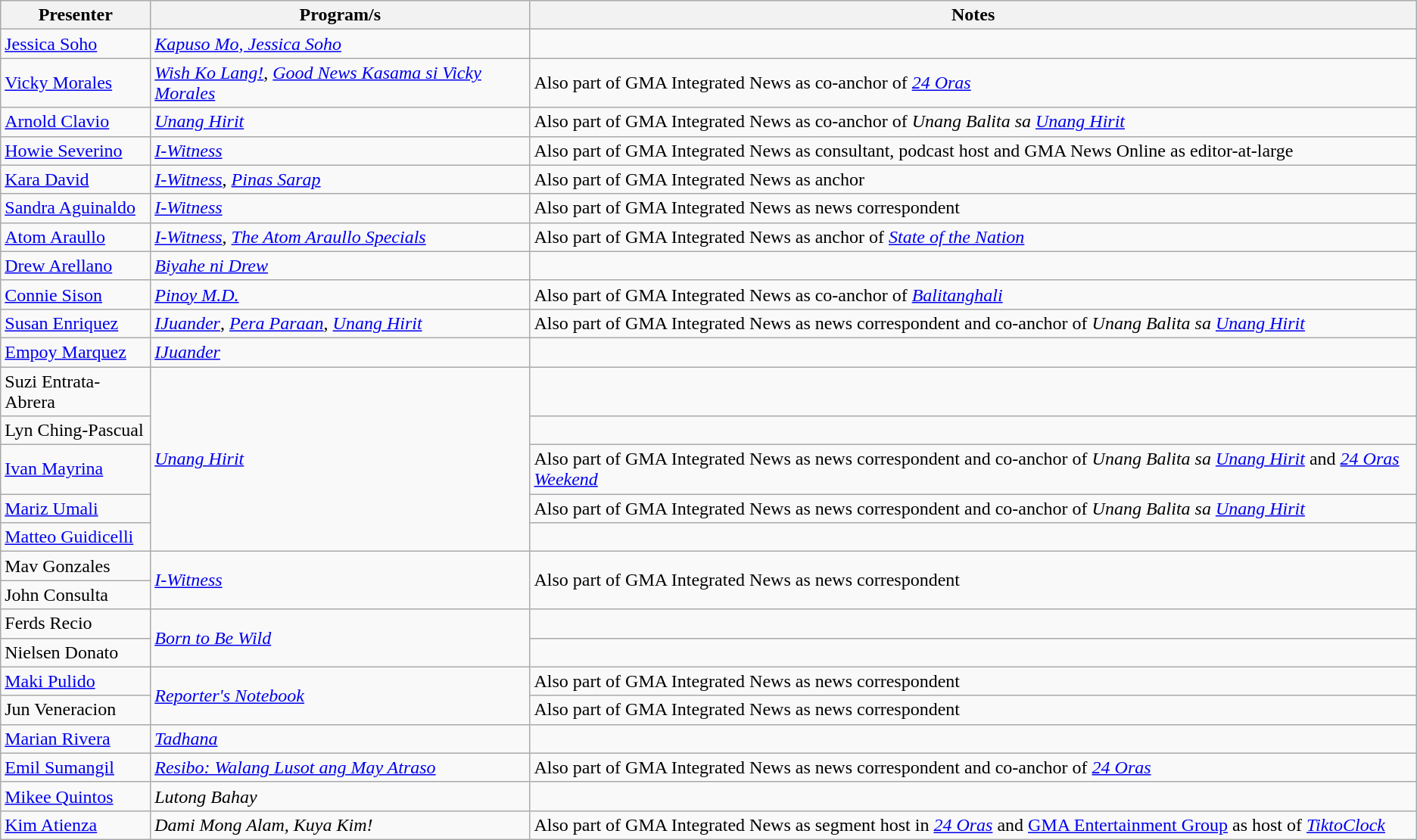<table class="wikitable sortable">
<tr>
<th>Presenter</th>
<th>Program/s</th>
<th>Notes</th>
</tr>
<tr>
<td><a href='#'>Jessica Soho</a></td>
<td><em><a href='#'>Kapuso Mo, Jessica Soho</a></em></td>
<td></td>
</tr>
<tr>
<td><a href='#'>Vicky Morales</a></td>
<td><em><a href='#'>Wish Ko Lang!</a></em>, <em><a href='#'>Good News Kasama si Vicky Morales</a></em></td>
<td>Also part of GMA Integrated News as co-anchor of <em><a href='#'>24 Oras</a></em></td>
</tr>
<tr>
<td><a href='#'>Arnold Clavio</a></td>
<td><em><a href='#'>Unang Hirit</a></em></td>
<td>Also part of GMA Integrated News as co-anchor of <em>Unang Balita sa <a href='#'>Unang Hirit</a></em></td>
</tr>
<tr>
<td><a href='#'>Howie Severino</a></td>
<td><em><a href='#'>I-Witness</a></em></td>
<td>Also part of GMA Integrated News as consultant, podcast host and GMA News Online as editor-at-large</td>
</tr>
<tr>
<td><a href='#'>Kara David</a></td>
<td><em><a href='#'>I-Witness</a></em>, <em><a href='#'>Pinas Sarap</a></em></td>
<td>Also part of GMA Integrated News as anchor</td>
</tr>
<tr>
<td><a href='#'>Sandra Aguinaldo</a></td>
<td><em><a href='#'>I-Witness</a></em></td>
<td>Also part of GMA Integrated News as news correspondent</td>
</tr>
<tr>
<td><a href='#'>Atom Araullo</a></td>
<td><em><a href='#'>I-Witness</a></em>, <em><a href='#'>The Atom Araullo Specials</a></em></td>
<td>Also part of GMA Integrated News as anchor of <em><a href='#'>State of the Nation</a></em></td>
</tr>
<tr>
<td><a href='#'>Drew Arellano</a></td>
<td><em><a href='#'>Biyahe ni Drew</a></em></td>
<td></td>
</tr>
<tr>
<td><a href='#'>Connie Sison</a></td>
<td><em><a href='#'>Pinoy M.D.</a></em></td>
<td>Also part of GMA Integrated News as co-anchor of <em><a href='#'>Balitanghali</a></em></td>
</tr>
<tr>
<td><a href='#'>Susan Enriquez</a></td>
<td><em><a href='#'>IJuander</a></em>, <em><a href='#'>Pera Paraan</a></em>, <em><a href='#'>Unang Hirit</a></em></td>
<td>Also part of GMA Integrated News as news correspondent and co-anchor of <em>Unang Balita sa <a href='#'>Unang Hirit</a></em></td>
</tr>
<tr>
<td><a href='#'>Empoy Marquez</a></td>
<td><em><a href='#'>IJuander</a></em></td>
<td></td>
</tr>
<tr>
<td>Suzi Entrata-Abrera</td>
<td rowspan="5"><em><a href='#'>Unang Hirit</a></em></td>
<td></td>
</tr>
<tr>
<td>Lyn Ching-Pascual</td>
<td></td>
</tr>
<tr>
<td><a href='#'>Ivan Mayrina</a></td>
<td>Also part of GMA Integrated News as news correspondent and co-anchor of <em>Unang Balita sa <a href='#'>Unang Hirit</a></em> and <em><a href='#'>24 Oras Weekend</a></em></td>
</tr>
<tr>
<td><a href='#'>Mariz Umali</a></td>
<td>Also part of GMA Integrated News as news correspondent and co-anchor of <em>Unang Balita sa <a href='#'>Unang Hirit</a></em></td>
</tr>
<tr>
<td><a href='#'>Matteo Guidicelli</a></td>
<td></td>
</tr>
<tr>
<td>Mav Gonzales</td>
<td rowspan="2"><em><a href='#'>I-Witness</a></em></td>
<td rowspan="2">Also part of GMA Integrated News as news correspondent</td>
</tr>
<tr>
<td>John Consulta</td>
</tr>
<tr>
<td>Ferds Recio</td>
<td rowspan="2"><a href='#'><em>Born to Be Wild</em></a></td>
<td></td>
</tr>
<tr>
<td>Nielsen Donato</td>
<td></td>
</tr>
<tr>
<td><a href='#'>Maki Pulido</a></td>
<td rowspan="2"><em><a href='#'>Reporter's Notebook</a></em></td>
<td>Also part of GMA Integrated News as news correspondent</td>
</tr>
<tr>
<td>Jun Veneracion</td>
<td>Also part of GMA Integrated News as news correspondent</td>
</tr>
<tr>
<td><a href='#'>Marian Rivera</a></td>
<td><em><a href='#'>Tadhana</a></em></td>
<td></td>
</tr>
<tr>
<td><a href='#'>Emil Sumangil</a></td>
<td><em><a href='#'>Resibo: Walang Lusot ang May Atraso</a></em></td>
<td>Also part of GMA Integrated News as news correspondent and co-anchor of <em><a href='#'>24 Oras</a></em></td>
</tr>
<tr>
<td><a href='#'>Mikee Quintos</a></td>
<td><em>Lutong Bahay</em></td>
<td></td>
</tr>
<tr>
<td><a href='#'>Kim Atienza</a></td>
<td><em>Dami Mong Alam, Kuya Kim!</em></td>
<td>Also part of GMA Integrated News as segment host in <em><a href='#'>24 Oras</a></em> and <a href='#'>GMA Entertainment Group</a> as host of <em><a href='#'>TiktoClock</a></em></td>
</tr>
</table>
